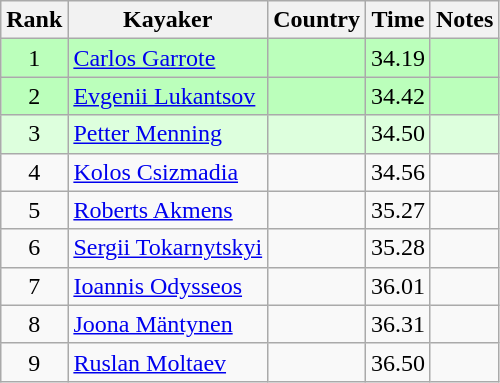<table class="wikitable" style="text-align:center">
<tr>
<th>Rank</th>
<th>Kayaker</th>
<th>Country</th>
<th>Time</th>
<th>Notes</th>
</tr>
<tr bgcolor=bbffbb>
<td>1</td>
<td align="left"><a href='#'>Carlos Garrote</a></td>
<td align="left"></td>
<td>34.19</td>
<td></td>
</tr>
<tr bgcolor=bbffbb>
<td>2</td>
<td align="left"><a href='#'>Evgenii Lukantsov</a></td>
<td align="left"></td>
<td>34.42</td>
<td></td>
</tr>
<tr bgcolor=ddffdd>
<td>3</td>
<td align="left"><a href='#'>Petter Menning</a></td>
<td align="left"></td>
<td>34.50</td>
<td></td>
</tr>
<tr>
<td>4</td>
<td align="left"><a href='#'>Kolos Csizmadia</a></td>
<td align="left"></td>
<td>34.56</td>
<td></td>
</tr>
<tr>
<td>5</td>
<td align="left"><a href='#'>Roberts Akmens</a></td>
<td align="left"></td>
<td>35.27</td>
<td></td>
</tr>
<tr>
<td>6</td>
<td align="left"><a href='#'>Sergii Tokarnytskyi</a></td>
<td align="left"></td>
<td>35.28</td>
<td></td>
</tr>
<tr>
<td>7</td>
<td align="left"><a href='#'>Ioannis Odysseos</a></td>
<td align="left"></td>
<td>36.01</td>
<td></td>
</tr>
<tr>
<td>8</td>
<td align="left"><a href='#'>Joona Mäntynen</a></td>
<td align="left"></td>
<td>36.31</td>
<td></td>
</tr>
<tr>
<td>9</td>
<td align="left"><a href='#'>Ruslan Moltaev</a></td>
<td align="left"></td>
<td>36.50</td>
<td></td>
</tr>
</table>
